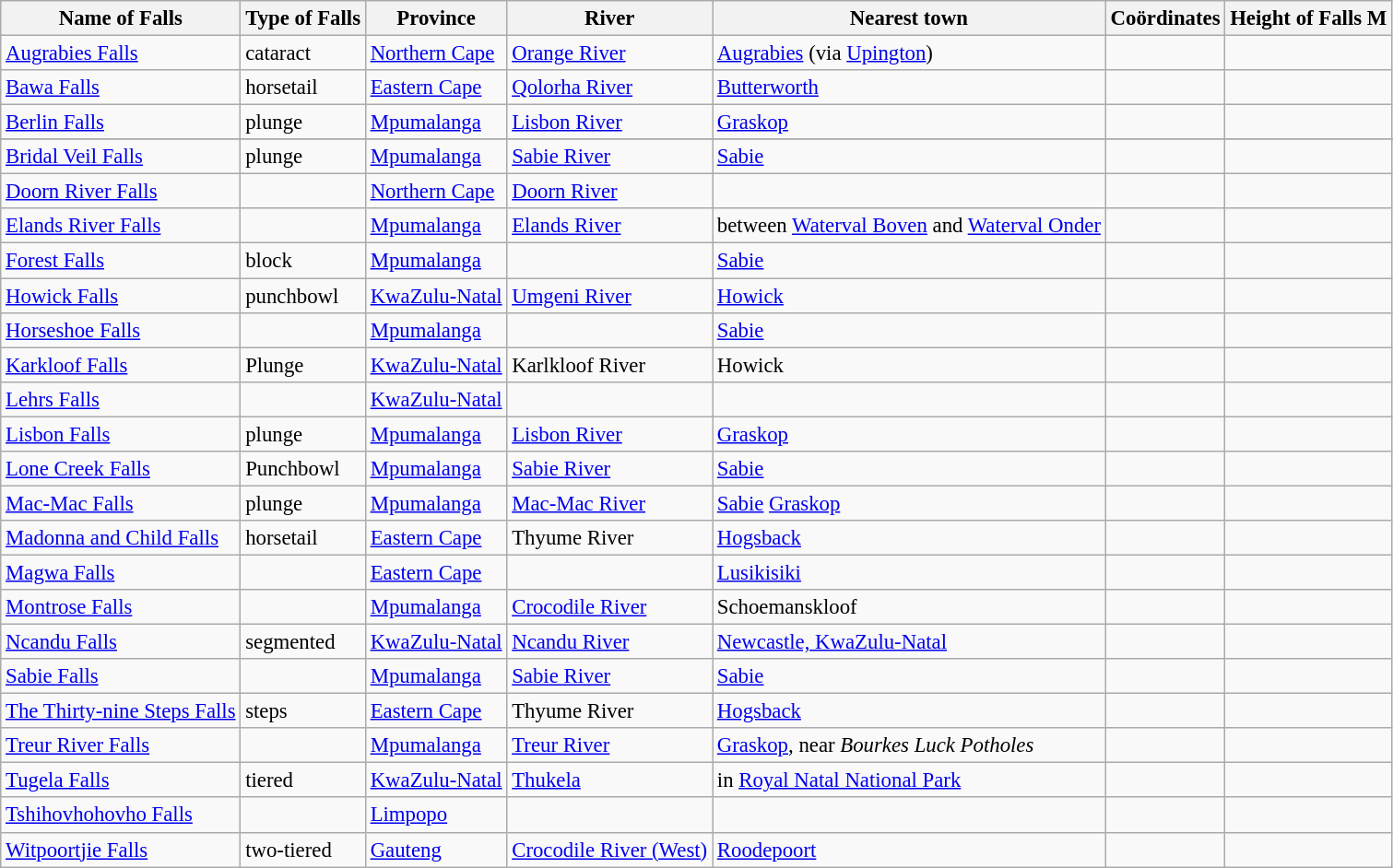<table class="wikitable sortable" style="font-size: 95%;">
<tr>
<th>Name of Falls</th>
<th>Type of Falls</th>
<th>Province</th>
<th>River</th>
<th>Nearest town</th>
<th>Coördinates</th>
<th>Height of Falls M</th>
</tr>
<tr>
<td><a href='#'>Augrabies Falls</a></td>
<td>cataract</td>
<td><a href='#'>Northern Cape</a></td>
<td><a href='#'>Orange River</a></td>
<td><a href='#'>Augrabies</a> (via <a href='#'>Upington</a>)</td>
<td></td>
<td></td>
</tr>
<tr>
<td><a href='#'>Bawa Falls</a></td>
<td>horsetail</td>
<td><a href='#'>Eastern Cape</a></td>
<td><a href='#'>Qolorha River</a></td>
<td><a href='#'>Butterworth</a></td>
<td></td>
<td></td>
</tr>
<tr>
<td><a href='#'>Berlin Falls</a></td>
<td>plunge</td>
<td><a href='#'>Mpumalanga</a></td>
<td><a href='#'>Lisbon River</a></td>
<td><a href='#'>Graskop</a></td>
<td></td>
<td></td>
</tr>
<tr>
</tr>
<tr>
<td><a href='#'>Bridal Veil Falls</a></td>
<td>plunge</td>
<td><a href='#'>Mpumalanga</a></td>
<td><a href='#'>Sabie River</a></td>
<td><a href='#'>Sabie</a></td>
<td></td>
<td></td>
</tr>
<tr>
<td><a href='#'>Doorn River Falls</a></td>
<td></td>
<td><a href='#'>Northern Cape</a></td>
<td><a href='#'>Doorn River</a></td>
<td></td>
<td></td>
<td></td>
</tr>
<tr>
<td><a href='#'>Elands River Falls</a></td>
<td></td>
<td><a href='#'>Mpumalanga</a></td>
<td><a href='#'>Elands River</a></td>
<td>between <a href='#'>Waterval Boven</a> and <a href='#'>Waterval Onder</a></td>
<td></td>
<td></td>
</tr>
<tr>
<td><a href='#'>Forest Falls</a></td>
<td>block</td>
<td><a href='#'>Mpumalanga</a></td>
<td></td>
<td><a href='#'>Sabie</a></td>
<td></td>
<td></td>
</tr>
<tr>
<td><a href='#'>Howick Falls</a></td>
<td>punchbowl</td>
<td><a href='#'>KwaZulu-Natal</a></td>
<td><a href='#'>Umgeni River</a></td>
<td><a href='#'>Howick</a></td>
<td></td>
<td></td>
</tr>
<tr>
<td><a href='#'>Horseshoe Falls</a></td>
<td></td>
<td><a href='#'>Mpumalanga</a></td>
<td></td>
<td><a href='#'>Sabie</a></td>
<td></td>
<td></td>
</tr>
<tr>
<td><a href='#'>Karkloof Falls</a></td>
<td>Plunge</td>
<td><a href='#'>KwaZulu-Natal</a></td>
<td>Karlkloof River</td>
<td>Howick</td>
<td></td>
<td></td>
</tr>
<tr https://pietermaritzburgtourism.co.za/listing/karkloof-falls/>
<td><a href='#'>Lehrs Falls</a></td>
<td></td>
<td><a href='#'>KwaZulu-Natal</a></td>
<td></td>
<td></td>
<td></td>
<td></td>
</tr>
<tr>
<td><a href='#'>Lisbon Falls</a></td>
<td>plunge</td>
<td><a href='#'>Mpumalanga</a></td>
<td><a href='#'>Lisbon River</a></td>
<td><a href='#'>Graskop</a></td>
<td></td>
<td></td>
</tr>
<tr>
<td><a href='#'>Lone Creek Falls</a></td>
<td>Punchbowl</td>
<td><a href='#'>Mpumalanga</a></td>
<td><a href='#'>Sabie River</a></td>
<td><a href='#'>Sabie</a></td>
<td></td>
<td></td>
</tr>
<tr>
<td><a href='#'>Mac-Mac Falls</a></td>
<td>plunge</td>
<td><a href='#'>Mpumalanga</a></td>
<td><a href='#'>Mac-Mac River</a></td>
<td><a href='#'>Sabie</a> <a href='#'>Graskop</a></td>
<td></td>
<td></td>
</tr>
<tr>
<td><a href='#'>Madonna and Child Falls</a></td>
<td>horsetail</td>
<td><a href='#'>Eastern Cape</a></td>
<td>Thyume River</td>
<td><a href='#'>Hogsback</a></td>
<td></td>
<td></td>
</tr>
<tr>
<td><a href='#'>Magwa Falls</a></td>
<td></td>
<td><a href='#'>Eastern Cape</a></td>
<td></td>
<td><a href='#'>Lusikisiki</a></td>
<td><br></td>
<td></td>
</tr>
<tr>
<td><a href='#'>Montrose Falls</a></td>
<td></td>
<td><a href='#'>Mpumalanga</a></td>
<td><a href='#'>Crocodile River</a></td>
<td>Schoemanskloof</td>
<td></td>
<td></td>
</tr>
<tr>
<td><a href='#'>Ncandu Falls</a></td>
<td>segmented</td>
<td><a href='#'>KwaZulu-Natal</a></td>
<td><a href='#'>Ncandu River</a></td>
<td><a href='#'>Newcastle, KwaZulu-Natal</a></td>
<td></td>
<td></td>
</tr>
<tr>
<td><a href='#'>Sabie Falls</a></td>
<td></td>
<td><a href='#'>Mpumalanga</a></td>
<td><a href='#'>Sabie River</a></td>
<td><a href='#'>Sabie</a></td>
<td></td>
<td></td>
</tr>
<tr>
<td><a href='#'>The Thirty-nine Steps Falls</a></td>
<td>steps</td>
<td><a href='#'>Eastern Cape</a></td>
<td>Thyume River</td>
<td><a href='#'>Hogsback</a></td>
<td></td>
<td></td>
</tr>
<tr>
<td><a href='#'>Treur River Falls</a></td>
<td></td>
<td><a href='#'>Mpumalanga</a></td>
<td><a href='#'>Treur River</a></td>
<td><a href='#'>Graskop</a>, near <em>Bourkes Luck Potholes</em></td>
<td></td>
<td></td>
</tr>
<tr>
<td><a href='#'>Tugela Falls</a></td>
<td>tiered</td>
<td><a href='#'>KwaZulu-Natal</a></td>
<td><a href='#'>Thukela</a></td>
<td>in <a href='#'>Royal Natal National Park</a></td>
<td></td>
<td></td>
</tr>
<tr>
<td><a href='#'>Tshihovhohovho Falls</a></td>
<td></td>
<td><a href='#'>Limpopo</a></td>
<td></td>
<td></td>
<td></td>
<td></td>
</tr>
<tr>
<td><a href='#'>Witpoortjie Falls</a></td>
<td>two-tiered</td>
<td><a href='#'>Gauteng</a></td>
<td><a href='#'>Crocodile River (West)</a></td>
<td><a href='#'>Roodepoort</a></td>
<td></td>
<td></td>
</tr>
</table>
